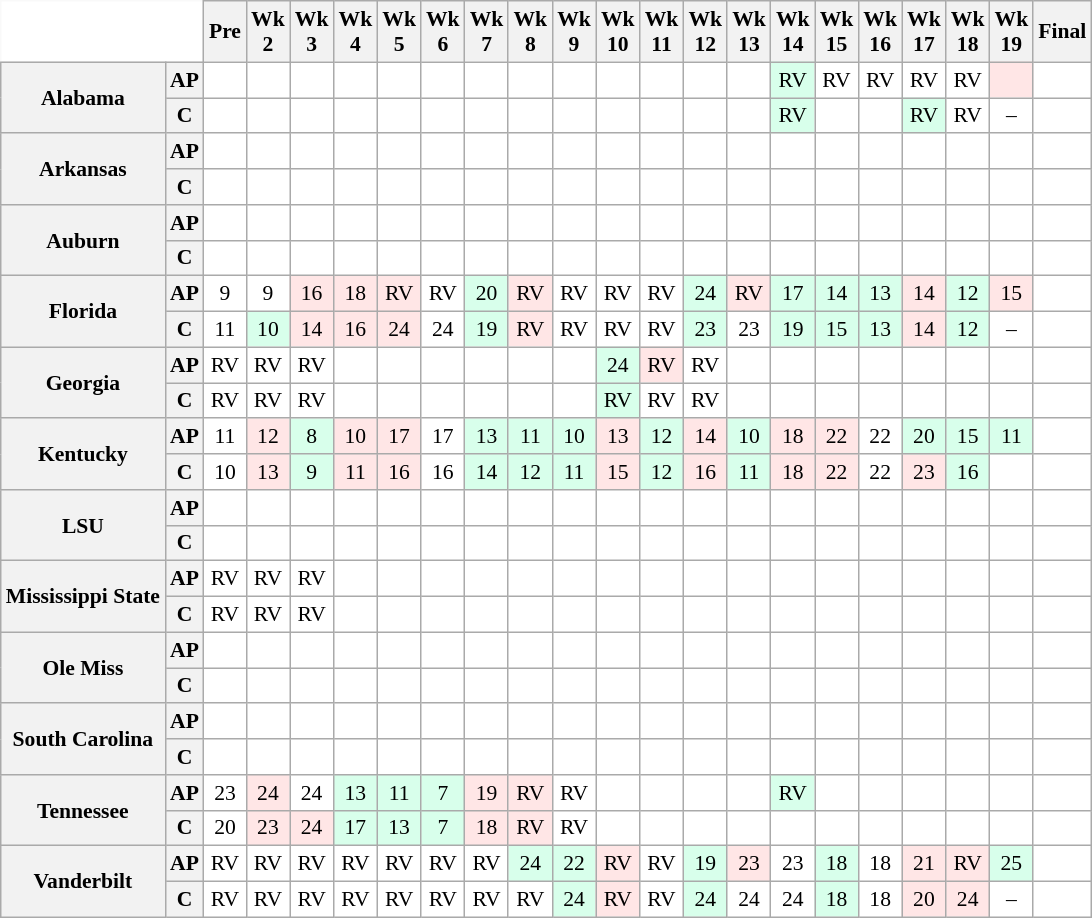<table class="wikitable" style="white-space:nowrap;font-size:90%;">
<tr>
<th colspan=2 style="background:white; border-top-style:hidden; border-left-style:hidden;"> </th>
<th>Pre</th>
<th>Wk<br>2</th>
<th>Wk<br>3</th>
<th>Wk<br>4</th>
<th>Wk<br>5</th>
<th>Wk<br>6</th>
<th>Wk<br>7</th>
<th>Wk<br>8</th>
<th>Wk<br>9</th>
<th>Wk<br>10</th>
<th>Wk<br>11</th>
<th>Wk<br>12</th>
<th>Wk<br>13</th>
<th>Wk<br>14</th>
<th>Wk<br>15</th>
<th>Wk<br>16</th>
<th>Wk<br>17</th>
<th>Wk<br>18</th>
<th>Wk<br>19</th>
<th>Final</th>
</tr>
<tr style="text-align:center;">
<th rowspan=2>Alabama</th>
<th>AP</th>
<td style="background:#FFF;"></td>
<td style="background:#FFF;"></td>
<td style="background:#FFF;"></td>
<td style="background:#FFF;"></td>
<td style="background:#FFF;"></td>
<td style="background:#FFF;"></td>
<td style="background:#FFF;"></td>
<td style="background:#FFF;"></td>
<td style="background:#FFF;"></td>
<td style="background:#FFF;"></td>
<td style="background:#FFF;"></td>
<td style="background:#FFF;"></td>
<td style="background:#FFF;"></td>
<td style="background:#D8FFEB;">RV</td>
<td style="background:#FFF;">RV</td>
<td style="background:#FFF;">RV</td>
<td style="background:#FFF;">RV</td>
<td style="background:#FFF;">RV</td>
<td style="background:#FFE6E6;"></td>
<td style="background:#FFF;"></td>
</tr>
<tr style="text-align:center;">
<th>C</th>
<td style="background:#FFF;"></td>
<td style="background:#FFF;"></td>
<td style="background:#FFF;"></td>
<td style="background:#FFF;"></td>
<td style="background:#FFF;"></td>
<td style="background:#FFF;"></td>
<td style="background:#FFF;"></td>
<td style="background:#FFF;"></td>
<td style="background:#FFF;"></td>
<td style="background:#FFF;"></td>
<td style="background:#FFF;"></td>
<td style="background:#FFF;"></td>
<td style="background:#FFF;"></td>
<td style="background:#D8FFEB;">RV</td>
<td style="background:#FFF;"></td>
<td style="background:#FFF;"></td>
<td style="background:#D8FFEB;">RV</td>
<td style="background:#FFF;">RV</td>
<td style="background:#FFF;">–</td>
<td style="background:#FFF;"></td>
</tr>
<tr style="text-align:center;">
<th rowspan=2>Arkansas</th>
<th>AP</th>
<td style="background:#FFF;"></td>
<td style="background:#FFF;"></td>
<td style="background:#FFF;"></td>
<td style="background:#FFF;"></td>
<td style="background:#FFF;"></td>
<td style="background:#FFF;"></td>
<td style="background:#FFF;"></td>
<td style="background:#FFF;"></td>
<td style="background:#FFF;"></td>
<td style="background:#FFF;"></td>
<td style="background:#FFF;"></td>
<td style="background:#FFF;"></td>
<td style="background:#FFF;"></td>
<td style="background:#FFF;"></td>
<td style="background:#FFF;"></td>
<td style="background:#FFF;"></td>
<td style="background:#FFF;"></td>
<td style="background:#FFF;"></td>
<td style="background:#FFF;"></td>
<td style="background:#FFF;"></td>
</tr>
<tr style="text-align:center;">
<th>C</th>
<td style="background:#FFF;"></td>
<td style="background:#FFF;"></td>
<td style="background:#FFF;"></td>
<td style="background:#FFF;"></td>
<td style="background:#FFF;"></td>
<td style="background:#FFF;"></td>
<td style="background:#FFF;"></td>
<td style="background:#FFF;"></td>
<td style="background:#FFF;"></td>
<td style="background:#FFF;"></td>
<td style="background:#FFF;"></td>
<td style="background:#FFF;"></td>
<td style="background:#FFF;"></td>
<td style="background:#FFF;"></td>
<td style="background:#FFF;"></td>
<td style="background:#FFF;"></td>
<td style="background:#FFF;"></td>
<td style="background:#FFF;"></td>
<td style="background:#FFF;"></td>
<td style="background:#FFF;"></td>
</tr>
<tr style="text-align:center;">
<th rowspan=2>Auburn</th>
<th>AP</th>
<td style="background:#FFF;"></td>
<td style="background:#FFF;"></td>
<td style="background:#FFF;"></td>
<td style="background:#FFF;"></td>
<td style="background:#FFF;"></td>
<td style="background:#FFF;"></td>
<td style="background:#FFF;"></td>
<td style="background:#FFF;"></td>
<td style="background:#FFF;"></td>
<td style="background:#FFF;"></td>
<td style="background:#FFF;"></td>
<td style="background:#FFF;"></td>
<td style="background:#FFF;"></td>
<td style="background:#FFF;"></td>
<td style="background:#FFF;"></td>
<td style="background:#FFF;"></td>
<td style="background:#FFF;"></td>
<td style="background:#FFF;"></td>
<td style="background:#FFF;"></td>
<td style="background:#FFF;"></td>
</tr>
<tr style="text-align:center;">
<th>C</th>
<td style="background:#FFF;"></td>
<td style="background:#FFF;"></td>
<td style="background:#FFF;"></td>
<td style="background:#FFF;"></td>
<td style="background:#FFF;"></td>
<td style="background:#FFF;"></td>
<td style="background:#FFF;"></td>
<td style="background:#FFF;"></td>
<td style="background:#FFF;"></td>
<td style="background:#FFF;"></td>
<td style="background:#FFF;"></td>
<td style="background:#FFF;"></td>
<td style="background:#FFF;"></td>
<td style="background:#FFF;"></td>
<td style="background:#FFF;"></td>
<td style="background:#FFF;"></td>
<td style="background:#FFF;"></td>
<td style="background:#FFF;"></td>
<td style="background:#FFF;"></td>
<td style="background:#FFF;"></td>
</tr>
<tr style="text-align:center;">
<th rowspan=2>Florida</th>
<th>AP</th>
<td style="background:#FFF;">9</td>
<td style="background:#FFF;">9</td>
<td style="background:#FFE6E6;">16</td>
<td style="background:#FFE6E6;">18</td>
<td style="background:#FFE6E6;">RV</td>
<td style="background:#FFF;">RV</td>
<td style="background:#D8FFEB;">20</td>
<td style="background:#FFE6E6;">RV</td>
<td style="background:#FFF;">RV</td>
<td style="background:#FFF;">RV</td>
<td style="background:#FFF;">RV</td>
<td style="background:#D8FFEB;">24</td>
<td style="background:#FFE6E6;">RV</td>
<td style="background:#D8FFEB;">17</td>
<td style="background:#D8FFEB;">14</td>
<td style="background:#D8FFEB;">13</td>
<td style="background:#FFE6E6;">14</td>
<td style="background:#D8FFEB;">12</td>
<td style="background:#FFE6E6;">15</td>
<td style="background:#FFF;"></td>
</tr>
<tr style="text-align:center;">
<th>C</th>
<td style="background:#FFF;">11</td>
<td style="background:#D8FFEB;">10</td>
<td style="background:#FFE6E6;">14</td>
<td style="background:#FFE6E6;">16</td>
<td style="background:#FFE6E6;">24</td>
<td style="background:#FFF;">24</td>
<td style="background:#D8FFEB;">19</td>
<td style="background:#FFE6E6;">RV</td>
<td style="background:#FFF;">RV</td>
<td style="background:#FFF;">RV</td>
<td style="background:#FFF;">RV</td>
<td style="background:#D8FFEB;">23</td>
<td style="background:#FFF;">23</td>
<td style="background:#D8FFEB;">19</td>
<td style="background:#D8FFEB;">15</td>
<td style="background:#D8FFEB;">13</td>
<td style="background:#FFE6E6;">14</td>
<td style="background:#D8FFEB;">12</td>
<td style="background:#FFF;">–</td>
<td style="background:#FFF;"></td>
</tr>
<tr style="text-align:center;">
<th rowspan=2>Georgia</th>
<th>AP</th>
<td style="background:#FFF;">RV</td>
<td style="background:#FFF;">RV</td>
<td style="background:#FFF;">RV</td>
<td style="background:#FFF;"></td>
<td style="background:#FFF;"></td>
<td style="background:#FFF;"></td>
<td style="background:#FFF;"></td>
<td style="background:#FFF;"></td>
<td style="background:#FFF;"></td>
<td style="background:#D8FFEB;">24</td>
<td style="background:#FFE6E6;">RV</td>
<td style="background:#FFF;">RV</td>
<td style="background:#FFF;"></td>
<td style="background:#FFF;"></td>
<td style="background:#FFF;"></td>
<td style="background:#FFF;"></td>
<td style="background:#FFF;"></td>
<td style="background:#FFF;"></td>
<td style="background:#FFF;"></td>
<td style="background:#FFF;"></td>
</tr>
<tr style="text-align:center;">
<th>C</th>
<td style="background:#FFF;">RV</td>
<td style="background:#FFF;">RV</td>
<td style="background:#FFF;">RV</td>
<td style="background:#FFF;"></td>
<td style="background:#FFF;"></td>
<td style="background:#FFF;"></td>
<td style="background:#FFF;"></td>
<td style="background:#FFF;"></td>
<td style="background:#FFF;"></td>
<td style="background:#D8FFEB;">RV</td>
<td style="background:#FFF;">RV</td>
<td style="background:#FFF;">RV</td>
<td style="background:#FFF;"></td>
<td style="background:#FFF;"></td>
<td style="background:#FFF;"></td>
<td style="background:#FFF;"></td>
<td style="background:#FFF;"></td>
<td style="background:#FFF;"></td>
<td style="background:#FFF;"></td>
<td style="background:#FFF;"></td>
</tr>
<tr style="text-align:center;">
<th rowspan=2>Kentucky</th>
<th>AP</th>
<td style="background:#FFF;">11</td>
<td style="background:#FFE6E6;">12</td>
<td style="background:#D8FFEB;">8</td>
<td style="background:#FFE6E6;">10</td>
<td style="background:#FFE6E6;">17</td>
<td style="background:#FFF;">17</td>
<td style="background:#D8FFEB;">13</td>
<td style="background:#D8FFEB;">11</td>
<td style="background:#D8FFEB;">10</td>
<td style="background:#FFE6E6;">13</td>
<td style="background:#D8FFEB;">12</td>
<td style="background:#FFE6E6;">14</td>
<td style="background:#D8FFEB;">10</td>
<td style="background:#FFE6E6;">18</td>
<td style="background:#FFE6E6;">22</td>
<td style="background:#FFF;">22</td>
<td style="background:#D8FFEB;">20</td>
<td style="background:#D8FFEB;">15</td>
<td style="background:#D8FFEB;">11</td>
<td style="background:#FFF;"></td>
</tr>
<tr style="text-align:center;">
<th>C</th>
<td style="background:#FFF;">10</td>
<td style="background:#FFE6E6;">13</td>
<td style="background:#D8FFEB;">9</td>
<td style="background:#FFE6E6;">11</td>
<td style="background:#FFE6E6;">16</td>
<td style="background:#FFF;">16</td>
<td style="background:#D8FFEB;">14</td>
<td style="background:#D8FFEB;">12</td>
<td style="background:#D8FFEB;">11</td>
<td style="background:#FFE6E6;">15</td>
<td style="background:#D8FFEB;">12</td>
<td style="background:#FFE6E6;">16</td>
<td style="background:#D8FFEB;">11</td>
<td style="background:#FFE6E6;">18</td>
<td style="background:#FFE6E6;">22</td>
<td style="background:#FFF;">22</td>
<td style="background:#FFE6E6;">23</td>
<td style="background:#D8FFEB;">16</td>
<td style="background:#FFF;"></td>
<td style="background:#FFF;"></td>
</tr>
<tr style="text-align:center;">
<th rowspan=2>LSU</th>
<th>AP</th>
<td style="background:#FFF;"></td>
<td style="background:#FFF;"></td>
<td style="background:#FFF;"></td>
<td style="background:#FFF;"></td>
<td style="background:#FFF;"></td>
<td style="background:#FFF;"></td>
<td style="background:#FFF;"></td>
<td style="background:#FFF;"></td>
<td style="background:#FFF;"></td>
<td style="background:#FFF;"></td>
<td style="background:#FFF;"></td>
<td style="background:#FFF;"></td>
<td style="background:#FFF;"></td>
<td style="background:#FFF;"></td>
<td style="background:#FFF;"></td>
<td style="background:#FFF;"></td>
<td style="background:#FFF;"></td>
<td style="background:#FFF;"></td>
<td style="background:#FFF;"></td>
<td style="background:#FFF;"></td>
</tr>
<tr style="text-align:center;">
<th>C</th>
<td style="background:#FFF;"></td>
<td style="background:#FFF;"></td>
<td style="background:#FFF;"></td>
<td style="background:#FFF;"></td>
<td style="background:#FFF;"></td>
<td style="background:#FFF;"></td>
<td style="background:#FFF;"></td>
<td style="background:#FFF;"></td>
<td style="background:#FFF;"></td>
<td style="background:#FFF;"></td>
<td style="background:#FFF;"></td>
<td style="background:#FFF;"></td>
<td style="background:#FFF;"></td>
<td style="background:#FFF;"></td>
<td style="background:#FFF;"></td>
<td style="background:#FFF;"></td>
<td style="background:#FFF;"></td>
<td style="background:#FFF;"></td>
<td style="background:#FFF;"></td>
<td style="background:#FFF;"></td>
</tr>
<tr style="text-align:center;">
<th rowspan=2>Mississippi State</th>
<th>AP</th>
<td style="background:#FFF;">RV</td>
<td style="background:#FFF;">RV</td>
<td style="background:#FFF;">RV</td>
<td style="background:#FFF;"></td>
<td style="background:#FFF;"></td>
<td style="background:#FFF;"></td>
<td style="background:#FFF;"></td>
<td style="background:#FFF;"></td>
<td style="background:#FFF;"></td>
<td style="background:#FFF;"></td>
<td style="background:#FFF;"></td>
<td style="background:#FFF;"></td>
<td style="background:#FFF;"></td>
<td style="background:#FFF;"></td>
<td style="background:#FFF;"></td>
<td style="background:#FFF;"></td>
<td style="background:#FFF;"></td>
<td style="background:#FFF;"></td>
<td style="background:#FFF;"></td>
<td style="background:#FFF;"></td>
</tr>
<tr style="text-align:center;">
<th>C</th>
<td style="background:#FFF;">RV</td>
<td style="background:#FFF;">RV</td>
<td style="background:#FFF;">RV</td>
<td style="background:#FFF;"></td>
<td style="background:#FFF;"></td>
<td style="background:#FFF;"></td>
<td style="background:#FFF;"></td>
<td style="background:#FFF;"></td>
<td style="background:#FFF;"></td>
<td style="background:#FFF;"></td>
<td style="background:#FFF;"></td>
<td style="background:#FFF;"></td>
<td style="background:#FFF;"></td>
<td style="background:#FFF;"></td>
<td style="background:#FFF;"></td>
<td style="background:#FFF;"></td>
<td style="background:#FFF;"></td>
<td style="background:#FFF;"></td>
<td style="background:#FFF;"></td>
<td style="background:#FFF;"></td>
</tr>
<tr style="text-align:center;">
<th rowspan=2>Ole Miss</th>
<th>AP</th>
<td style="background:#FFF;"></td>
<td style="background:#FFF;"></td>
<td style="background:#FFF;"></td>
<td style="background:#FFF;"></td>
<td style="background:#FFF;"></td>
<td style="background:#FFF;"></td>
<td style="background:#FFF;"></td>
<td style="background:#FFF;"></td>
<td style="background:#FFF;"></td>
<td style="background:#FFF;"></td>
<td style="background:#FFF;"></td>
<td style="background:#FFF;"></td>
<td style="background:#FFF;"></td>
<td style="background:#FFF;"></td>
<td style="background:#FFF;"></td>
<td style="background:#FFF;"></td>
<td style="background:#FFF;"></td>
<td style="background:#FFF;"></td>
<td style="background:#FFF;"></td>
<td style="background:#FFF;"></td>
</tr>
<tr style="text-align:center;">
<th>C</th>
<td style="background:#FFF;"></td>
<td style="background:#FFF;"></td>
<td style="background:#FFF;"></td>
<td style="background:#FFF;"></td>
<td style="background:#FFF;"></td>
<td style="background:#FFF;"></td>
<td style="background:#FFF;"></td>
<td style="background:#FFF;"></td>
<td style="background:#FFF;"></td>
<td style="background:#FFF;"></td>
<td style="background:#FFF;"></td>
<td style="background:#FFF;"></td>
<td style="background:#FFF;"></td>
<td style="background:#FFF;"></td>
<td style="background:#FFF;"></td>
<td style="background:#FFF;"></td>
<td style="background:#FFF;"></td>
<td style="background:#FFF;"></td>
<td style="background:#FFF;"></td>
<td style="background:#FFF;"></td>
</tr>
<tr style="text-align:center;">
<th rowspan=2>South Carolina</th>
<th>AP</th>
<td style="background:#FFF;"></td>
<td style="background:#FFF;"></td>
<td style="background:#FFF;"></td>
<td style="background:#FFF;"></td>
<td style="background:#FFF;"></td>
<td style="background:#FFF;"></td>
<td style="background:#FFF;"></td>
<td style="background:#FFF;"></td>
<td style="background:#FFF;"></td>
<td style="background:#FFF;"></td>
<td style="background:#FFF;"></td>
<td style="background:#FFF;"></td>
<td style="background:#FFF;"></td>
<td style="background:#FFF;"></td>
<td style="background:#FFF;"></td>
<td style="background:#FFF;"></td>
<td style="background:#FFF;"></td>
<td style="background:#FFF;"></td>
<td style="background:#FFF;"></td>
<td style="background:#FFF;"></td>
</tr>
<tr style="text-align:center;">
<th>C</th>
<td style="background:#FFF;"></td>
<td style="background:#FFF;"></td>
<td style="background:#FFF;"></td>
<td style="background:#FFF;"></td>
<td style="background:#FFF;"></td>
<td style="background:#FFF;"></td>
<td style="background:#FFF;"></td>
<td style="background:#FFF;"></td>
<td style="background:#FFF;"></td>
<td style="background:#FFF;"></td>
<td style="background:#FFF;"></td>
<td style="background:#FFF;"></td>
<td style="background:#FFF;"></td>
<td style="background:#FFF;"></td>
<td style="background:#FFF;"></td>
<td style="background:#FFF;"></td>
<td style="background:#FFF;"></td>
<td style="background:#FFF;"></td>
<td style="background:#FFF;"></td>
<td style="background:#FFF;"></td>
</tr>
<tr style="text-align:center;">
<th rowspan=2>Tennessee</th>
<th>AP</th>
<td style="background:#FFF;">23</td>
<td style="background:#FFE6E6;">24</td>
<td style="background:#FFF;">24</td>
<td style="background:#D8FFEB;">13</td>
<td style="background:#D8FFEB;">11</td>
<td style="background:#D8FFEB;">7</td>
<td style="background:#FFE6E6;">19</td>
<td style="background:#FFE6E6;">RV</td>
<td style="background:#FFF;">RV</td>
<td style="background:#FFF;"></td>
<td style="background:#FFF;"></td>
<td style="background:#FFF;"></td>
<td style="background:#FFF;"></td>
<td style="background:#D8FFEB;">RV</td>
<td style="background:#FFF;"></td>
<td style="background:#FFF;"></td>
<td style="background:#FFF;"></td>
<td style="background:#FFF;"></td>
<td style="background:#FFF;"></td>
<td style="background:#FFF;"></td>
</tr>
<tr style="text-align:center;">
<th>C</th>
<td style="background:#FFF;">20</td>
<td style="background:#FFE6E6;">23</td>
<td style="background:#FFE6E6;">24</td>
<td style="background:#D8FFEB;">17</td>
<td style="background:#D8FFEB;">13</td>
<td style="background:#D8FFEB;">7</td>
<td style="background:#FFE6E6;">18</td>
<td style="background:#FFE6E6;">RV</td>
<td style="background:#FFF;">RV</td>
<td style="background:#FFF;"></td>
<td style="background:#FFF;"></td>
<td style="background:#FFF;"></td>
<td style="background:#FFF;"></td>
<td style="background:#FFF;"></td>
<td style="background:#FFF;"></td>
<td style="background:#FFF;"></td>
<td style="background:#FFF;"></td>
<td style="background:#FFF;"></td>
<td style="background:#FFF;"></td>
<td style="background:#FFF;"></td>
</tr>
<tr style="text-align:center;">
<th rowspan=2>Vanderbilt</th>
<th>AP</th>
<td style="background:#FFF;">RV</td>
<td style="background:#FFF;">RV</td>
<td style="background:#FFF;">RV</td>
<td style="background:#FFF;">RV</td>
<td style="background:#FFF;">RV</td>
<td style="background:#FFF;">RV</td>
<td style="background:#FFF;">RV</td>
<td style="background:#D8FFEB;">24</td>
<td style="background:#D8FFEB;">22</td>
<td style="background:#FFE6E6;">RV</td>
<td style="background:#FFF;">RV</td>
<td style="background:#D8FFEB;">19</td>
<td style="background:#FFE6E6;">23</td>
<td style="background:#FFF;">23</td>
<td style="background:#D8FFEB;">18</td>
<td style="background:#FFF;">18</td>
<td style="background:#FFE6E6;">21</td>
<td style="background:#FFE6E6;">RV</td>
<td style="background:#D8FFEB;">25</td>
<td style="background:#FFF;"></td>
</tr>
<tr style="text-align:center;">
<th>C</th>
<td style="background:#FFF;">RV</td>
<td style="background:#FFF;">RV</td>
<td style="background:#FFF;">RV</td>
<td style="background:#FFF;">RV</td>
<td style="background:#FFF;">RV</td>
<td style="background:#FFF;">RV</td>
<td style="background:#FFF;">RV</td>
<td style="background:#FFF;">RV</td>
<td style="background:#D8FFEB;">24</td>
<td style="background:#FFE6E6;">RV</td>
<td style="background:#FFF;">RV</td>
<td style="background:#D8FFEB;">24</td>
<td style="background:#FFF;">24</td>
<td style="background:#FFF;">24</td>
<td style="background:#D8FFEB;">18</td>
<td style="background:#FFF;">18</td>
<td style="background:#FFE6E6;">20</td>
<td style="background:#FFE6E6;">24</td>
<td style="background:#FFF;">–</td>
<td style="background:#FFF;"></td>
</tr>
</table>
